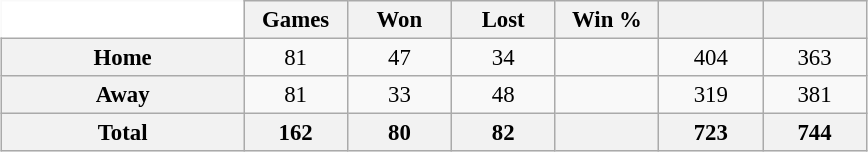<table class="wikitable" style="font-size:95%; text-align:center; width:38em; border:0;margin: 0.5em auto;">
<tr>
<td width="28%" style="background:#fff;border:0;"></td>
<th width="12%">Games</th>
<th width="12%">Won</th>
<th width="12%">Lost</th>
<th width="12%">Win %</th>
<th width="12%"></th>
<th width="12%"></th>
</tr>
<tr>
<th>Home</th>
<td>81</td>
<td>47</td>
<td>34</td>
<td></td>
<td>404</td>
<td>363</td>
</tr>
<tr>
<th>Away</th>
<td>81</td>
<td>33</td>
<td>48</td>
<td></td>
<td>319</td>
<td>381</td>
</tr>
<tr>
<th>Total</th>
<th>162</th>
<th>80</th>
<th>82</th>
<th></th>
<th>723</th>
<th>744</th>
</tr>
</table>
